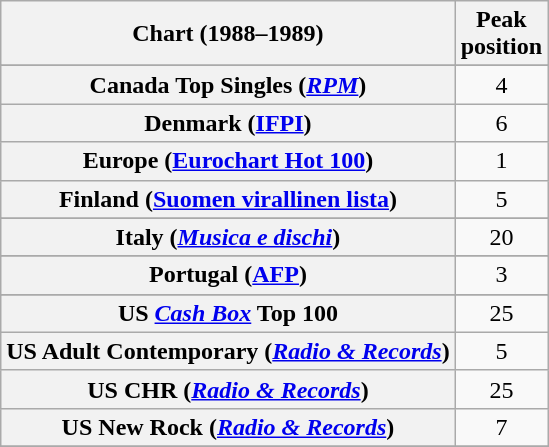<table class="wikitable sortable plainrowheaders" style="text-align:center">
<tr>
<th>Chart (1988–1989)</th>
<th>Peak<br>position</th>
</tr>
<tr>
</tr>
<tr>
</tr>
<tr>
</tr>
<tr>
<th scope="row">Canada Top Singles (<em><a href='#'>RPM</a></em>)</th>
<td>4</td>
</tr>
<tr>
<th scope="row">Denmark (<a href='#'>IFPI</a>)</th>
<td>6</td>
</tr>
<tr>
<th scope="row">Europe (<a href='#'>Eurochart Hot 100</a>)</th>
<td>1</td>
</tr>
<tr>
<th scope="row">Finland (<a href='#'>Suomen virallinen lista</a>)</th>
<td>5</td>
</tr>
<tr>
</tr>
<tr>
</tr>
<tr>
<th scope="row">Italy (<em><a href='#'>Musica e dischi</a></em>)</th>
<td>20</td>
</tr>
<tr>
</tr>
<tr>
</tr>
<tr>
</tr>
<tr>
</tr>
<tr>
<th scope="row">Portugal (<a href='#'>AFP</a>)</th>
<td>3</td>
</tr>
<tr>
</tr>
<tr>
</tr>
<tr>
</tr>
<tr>
</tr>
<tr>
</tr>
<tr>
</tr>
<tr>
</tr>
<tr>
<th scope="row">US <em><a href='#'>Cash Box</a></em> Top 100</th>
<td>25</td>
</tr>
<tr>
<th scope="row">US Adult Contemporary (<em><a href='#'>Radio & Records</a></em>)</th>
<td>5</td>
</tr>
<tr>
<th scope="row">US CHR (<em><a href='#'>Radio & Records</a></em>)</th>
<td>25</td>
</tr>
<tr>
<th scope="row">US New Rock (<em><a href='#'>Radio & Records</a></em>)</th>
<td>7</td>
</tr>
<tr>
</tr>
</table>
